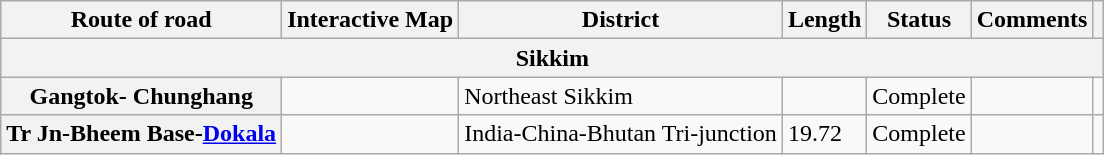<table class="wikitable sortable plainrowheaders" border="1">
<tr>
<th>Route of road</th>
<th>Interactive Map</th>
<th>District</th>
<th>Length</th>
<th>Status</th>
<th>Comments</th>
<th></th>
</tr>
<tr>
<th colspan="7">Sikkim</th>
</tr>
<tr>
<th>Gangtok- Chunghang</th>
<td></td>
<td>Northeast Sikkim</td>
<td></td>
<td>Complete</td>
<td></td>
<td></td>
</tr>
<tr>
<th>Tr Jn-Bheem Base-<a href='#'>Dokala</a></th>
<td></td>
<td>India-China-Bhutan Tri-junction</td>
<td>19.72</td>
<td>Complete</td>
<td></td>
<td></td>
</tr>
</table>
